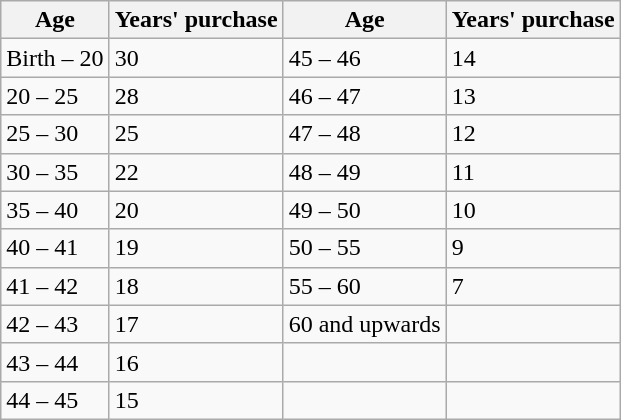<table class="wikitable">
<tr>
<th>Age</th>
<th>Years' purchase</th>
<th>Age</th>
<th>Years' purchase</th>
</tr>
<tr>
<td>Birth – 20</td>
<td>30</td>
<td>45 – 46</td>
<td>14</td>
</tr>
<tr>
<td>20 – 25</td>
<td>28</td>
<td>46 – 47</td>
<td>13</td>
</tr>
<tr>
<td>25 – 30</td>
<td>25</td>
<td>47 – 48</td>
<td>12</td>
</tr>
<tr>
<td>30 – 35</td>
<td>22</td>
<td>48 – 49</td>
<td>11</td>
</tr>
<tr>
<td>35 – 40</td>
<td>20</td>
<td>49 – 50</td>
<td>10</td>
</tr>
<tr>
<td>40 – 41</td>
<td>19</td>
<td>50 – 55</td>
<td>9</td>
</tr>
<tr>
<td>41 – 42</td>
<td>18</td>
<td>55 – 60</td>
<td>7</td>
</tr>
<tr>
<td>42 – 43</td>
<td>17</td>
<td>60 and upwards</td>
<td 5></td>
</tr>
<tr>
<td>43 – 44</td>
<td>16</td>
<td> </td>
<td> </td>
</tr>
<tr>
<td>44 – 45</td>
<td>15</td>
<td> </td>
<td> </td>
</tr>
</table>
